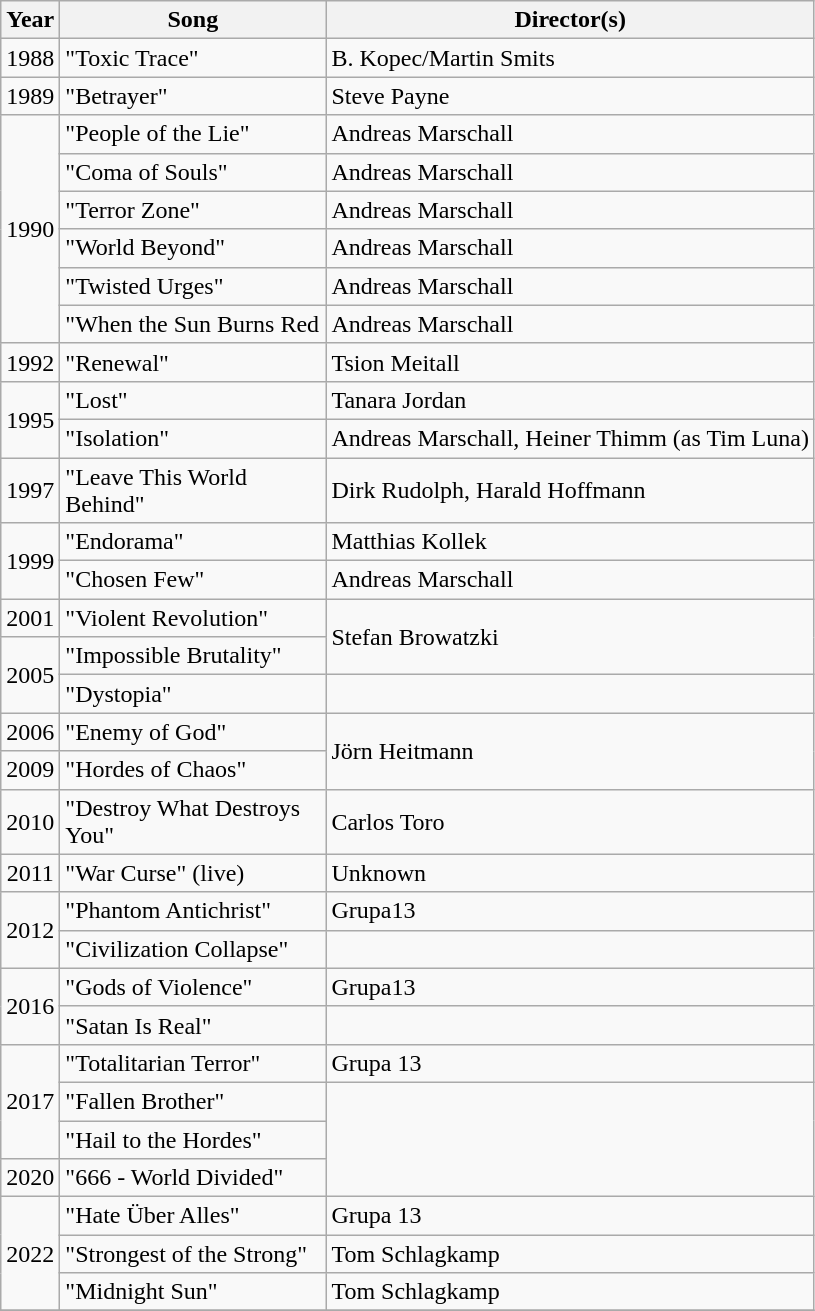<table class="wikitable" border="1">
<tr>
<th>Year</th>
<th width="170">Song</th>
<th>Director(s)</th>
</tr>
<tr>
<td align="center">1988</td>
<td>"Toxic Trace"</td>
<td>B. Kopec/Martin Smits</td>
</tr>
<tr>
<td align="center">1989</td>
<td>"Betrayer"</td>
<td>Steve Payne</td>
</tr>
<tr>
<td align="center" rowspan="6">1990</td>
<td>"People of the Lie"</td>
<td>Andreas Marschall</td>
</tr>
<tr>
<td>"Coma of Souls"</td>
<td>Andreas Marschall</td>
</tr>
<tr>
<td>"Terror Zone"</td>
<td>Andreas Marschall</td>
</tr>
<tr>
<td>"World Beyond"</td>
<td>Andreas Marschall</td>
</tr>
<tr>
<td>"Twisted Urges"</td>
<td>Andreas Marschall</td>
</tr>
<tr>
<td>"When the Sun Burns Red</td>
<td>Andreas Marschall</td>
</tr>
<tr>
<td align="center">1992</td>
<td>"Renewal"</td>
<td>Tsion Meitall</td>
</tr>
<tr>
<td align="center" rowspan="2">1995</td>
<td>"Lost"</td>
<td>Tanara Jordan</td>
</tr>
<tr>
<td>"Isolation"</td>
<td>Andreas Marschall, Heiner Thimm (as Tim Luna)</td>
</tr>
<tr>
<td align="center">1997</td>
<td>"Leave This World Behind"</td>
<td>Dirk Rudolph, Harald Hoffmann</td>
</tr>
<tr>
<td align="center" rowspan="2">1999</td>
<td>"Endorama"</td>
<td>Matthias Kollek</td>
</tr>
<tr>
<td>"Chosen Few"</td>
<td>Andreas Marschall</td>
</tr>
<tr>
<td align="center">2001</td>
<td>"Violent Revolution"</td>
<td rowspan="2">Stefan Browatzki</td>
</tr>
<tr>
<td align="center" rowspan="2">2005</td>
<td>"Impossible Brutality"</td>
</tr>
<tr>
<td>"Dystopia"</td>
<td></td>
</tr>
<tr>
<td align="center">2006</td>
<td>"Enemy of God"</td>
<td rowspan="2">Jörn Heitmann</td>
</tr>
<tr>
<td align="center">2009</td>
<td>"Hordes of Chaos"</td>
</tr>
<tr>
<td align="center">2010</td>
<td>"Destroy What Destroys You"</td>
<td>Carlos Toro</td>
</tr>
<tr>
<td align="center">2011</td>
<td>"War Curse" (live)</td>
<td>Unknown</td>
</tr>
<tr>
<td align="center" rowspan="2">2012</td>
<td>"Phantom Antichrist"</td>
<td>Grupa13</td>
</tr>
<tr>
<td>"Civilization Collapse"</td>
<td></td>
</tr>
<tr>
<td align="center" rowspan="2">2016</td>
<td>"Gods of Violence"</td>
<td>Grupa13</td>
</tr>
<tr>
<td>"Satan Is Real"</td>
</tr>
<tr>
<td align="center" rowspan="3">2017</td>
<td>"Totalitarian Terror"</td>
<td>Grupa 13</td>
</tr>
<tr>
<td>"Fallen Brother"</td>
</tr>
<tr>
<td>"Hail to the Hordes"</td>
</tr>
<tr>
<td align="center" rowspan="1">2020</td>
<td>"666 - World Divided"</td>
</tr>
<tr>
<td align="center" rowspan="3">2022</td>
<td>"Hate Über Alles"</td>
<td>Grupa 13</td>
</tr>
<tr>
<td>"Strongest of the Strong"</td>
<td>Tom Schlagkamp</td>
</tr>
<tr>
<td>"Midnight Sun"</td>
<td>Tom Schlagkamp</td>
</tr>
<tr>
</tr>
</table>
